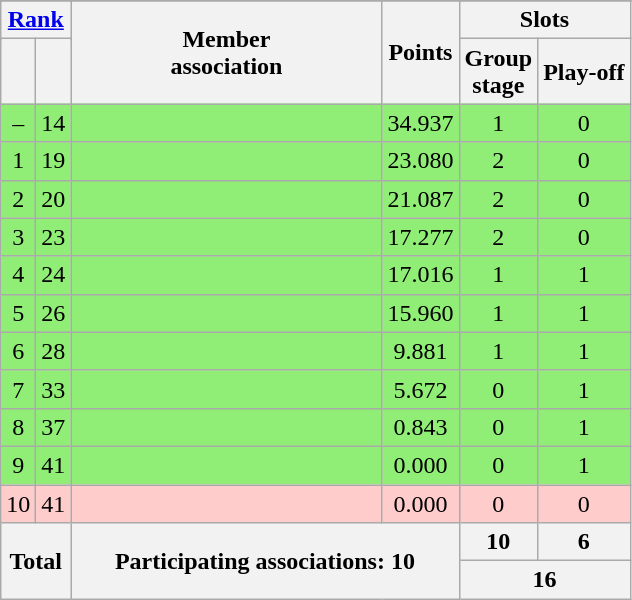<table class="wikitable" style="text-align:center">
<tr>
</tr>
<tr>
<th colspan=2 rowspan=2><a href='#'>Rank</a></th>
<th rowspan=3 width=200>Member<br>association</th>
<th rowspan=3>Points</th>
<th colspan=3>Slots</th>
</tr>
<tr>
<th rowspan=2>Group<br>stage</th>
<th rowspan=2>Play-off</th>
</tr>
<tr>
<th></th>
<th></th>
</tr>
<tr bgcolor=#90ee77>
<td>–</td>
<td>14</td>
<td align=left></td>
<td>34.937</td>
<td>1</td>
<td>0</td>
</tr>
<tr bgcolor=#90ee77>
<td>1</td>
<td>19</td>
<td align=left></td>
<td>23.080</td>
<td>2</td>
<td>0</td>
</tr>
<tr bgcolor=#90ee77>
<td>2</td>
<td>20</td>
<td align=left></td>
<td>21.087</td>
<td>2</td>
<td>0</td>
</tr>
<tr bgcolor=#90ee77>
<td>3</td>
<td>23</td>
<td align=left></td>
<td>17.277</td>
<td>2</td>
<td>0</td>
</tr>
<tr bgcolor=#90ee77>
<td>4</td>
<td>24</td>
<td align=left></td>
<td>17.016</td>
<td>1</td>
<td>1</td>
</tr>
<tr bgcolor=#90ee77>
<td>5</td>
<td>26</td>
<td align=left></td>
<td>15.960</td>
<td>1</td>
<td>1</td>
</tr>
<tr bgcolor=#90ee77>
<td>6</td>
<td>28</td>
<td align=left></td>
<td>9.881</td>
<td>1</td>
<td>1</td>
</tr>
<tr bgcolor=#90ee77>
<td>7</td>
<td>33</td>
<td align=left></td>
<td>5.672</td>
<td>0</td>
<td>1</td>
</tr>
<tr bgcolor=#90ee77>
<td>8</td>
<td>37</td>
<td align=left></td>
<td>0.843</td>
<td>0</td>
<td>1</td>
</tr>
<tr bgcolor=#90ee77>
<td>9</td>
<td>41</td>
<td align=left></td>
<td>0.000</td>
<td>0</td>
<td>1</td>
</tr>
<tr bgcolor=ffcccc>
<td>10</td>
<td>41</td>
<td align=left></td>
<td>0.000</td>
<td>0</td>
<td>0</td>
</tr>
<tr>
<th colspan=2 rowspan=2>Total</th>
<th colspan=2 rowspan=2>Participating associations: 10</th>
<th>10</th>
<th>6</th>
</tr>
<tr>
<th colspan=2>16</th>
</tr>
</table>
